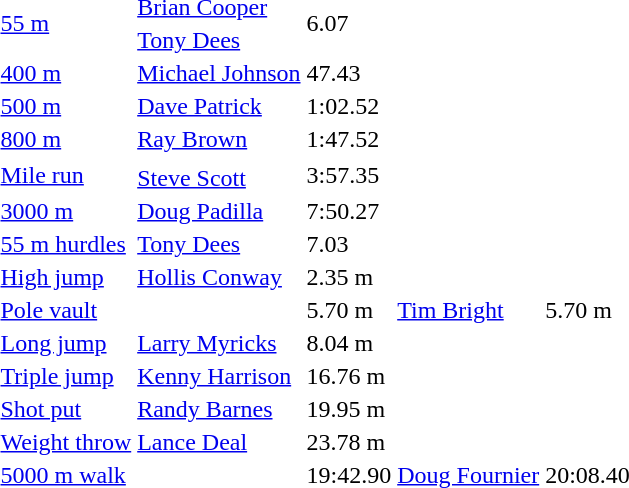<table>
<tr>
<td rowspan=2><a href='#'>55 m</a></td>
<td><a href='#'>Brian Cooper</a></td>
<td rowspan=2>6.07</td>
<td rowspan=2></td>
<td rowspan=2></td>
<td rowspan=2></td>
<td rowspan=2></td>
</tr>
<tr>
<td><a href='#'>Tony Dees</a></td>
</tr>
<tr>
<td><a href='#'>400 m</a></td>
<td><a href='#'>Michael Johnson</a></td>
<td>47.43</td>
<td></td>
<td></td>
<td></td>
<td></td>
</tr>
<tr>
<td><a href='#'>500 m</a></td>
<td><a href='#'>Dave Patrick</a></td>
<td>1:02.52</td>
<td></td>
<td></td>
<td></td>
<td></td>
</tr>
<tr>
<td><a href='#'>800 m</a></td>
<td><a href='#'>Ray Brown</a></td>
<td>1:47.52</td>
<td></td>
<td></td>
<td></td>
<td></td>
</tr>
<tr>
<td rowspan=2><a href='#'>Mile run</a></td>
<td></td>
<td rowspan=2>3:57.35</td>
<td rowspan=2></td>
<td rowspan=2></td>
<td rowspan=2></td>
<td rowspan=2></td>
</tr>
<tr>
<td><a href='#'>Steve Scott</a></td>
</tr>
<tr>
<td><a href='#'>3000 m</a></td>
<td><a href='#'>Doug Padilla</a></td>
<td>7:50.27</td>
<td></td>
<td></td>
<td></td>
<td></td>
</tr>
<tr>
<td><a href='#'>55 m hurdles</a></td>
<td><a href='#'>Tony Dees</a></td>
<td>7.03</td>
<td></td>
<td></td>
<td></td>
<td></td>
</tr>
<tr>
<td><a href='#'>High jump</a></td>
<td><a href='#'>Hollis Conway</a></td>
<td>2.35 m</td>
<td></td>
<td></td>
<td></td>
<td></td>
</tr>
<tr>
<td><a href='#'>Pole vault</a></td>
<td></td>
<td>5.70 m</td>
<td><a href='#'>Tim Bright</a></td>
<td>5.70 m</td>
<td></td>
<td></td>
</tr>
<tr>
<td><a href='#'>Long jump</a></td>
<td><a href='#'>Larry Myricks</a></td>
<td>8.04 m</td>
<td></td>
<td></td>
<td></td>
<td></td>
</tr>
<tr>
<td><a href='#'>Triple jump</a></td>
<td><a href='#'>Kenny Harrison</a></td>
<td>16.76 m</td>
<td></td>
<td></td>
<td></td>
<td></td>
</tr>
<tr>
<td><a href='#'>Shot put</a></td>
<td><a href='#'>Randy Barnes</a></td>
<td>19.95 m</td>
<td></td>
<td></td>
<td></td>
<td></td>
</tr>
<tr>
<td><a href='#'>Weight throw</a></td>
<td><a href='#'>Lance Deal</a></td>
<td>23.78 m</td>
<td></td>
<td></td>
<td></td>
<td></td>
</tr>
<tr>
<td><a href='#'>5000 m walk</a></td>
<td></td>
<td>19:42.90</td>
<td><a href='#'>Doug Fournier</a></td>
<td>20:08.40</td>
<td></td>
<td></td>
</tr>
</table>
